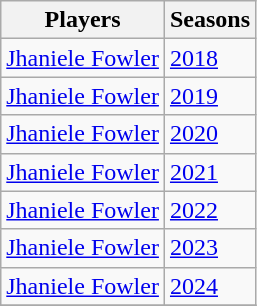<table class="wikitable collapsible">
<tr>
<th>Players</th>
<th>Seasons</th>
</tr>
<tr>
<td><a href='#'>Jhaniele Fowler</a></td>
<td><a href='#'>2018</a></td>
</tr>
<tr>
<td><a href='#'>Jhaniele Fowler</a></td>
<td><a href='#'>2019</a></td>
</tr>
<tr>
<td><a href='#'>Jhaniele Fowler</a></td>
<td><a href='#'>2020</a></td>
</tr>
<tr>
<td><a href='#'>Jhaniele Fowler</a></td>
<td><a href='#'>2021</a></td>
</tr>
<tr>
<td><a href='#'>Jhaniele Fowler</a></td>
<td><a href='#'>2022</a></td>
</tr>
<tr>
<td><a href='#'>Jhaniele Fowler</a></td>
<td><a href='#'>2023</a></td>
</tr>
<tr>
<td><a href='#'>Jhaniele Fowler</a></td>
<td><a href='#'>2024</a></td>
</tr>
<tr>
</tr>
</table>
